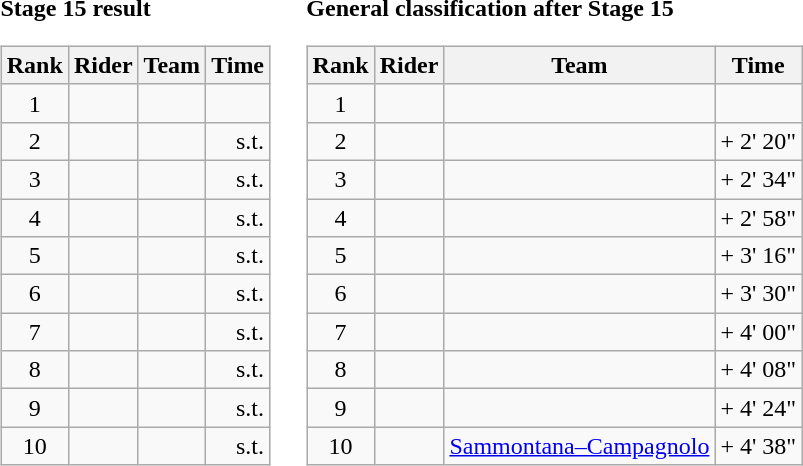<table>
<tr>
<td><strong>Stage 15 result</strong><br><table class="wikitable">
<tr>
<th scope="col">Rank</th>
<th scope="col">Rider</th>
<th scope="col">Team</th>
<th scope="col">Time</th>
</tr>
<tr>
<td style="text-align:center;">1</td>
<td></td>
<td></td>
<td style="text-align:right;"></td>
</tr>
<tr>
<td style="text-align:center;">2</td>
<td></td>
<td></td>
<td style="text-align:right;">s.t.</td>
</tr>
<tr>
<td style="text-align:center;">3</td>
<td></td>
<td></td>
<td style="text-align:right;">s.t.</td>
</tr>
<tr>
<td style="text-align:center;">4</td>
<td></td>
<td></td>
<td style="text-align:right;">s.t.</td>
</tr>
<tr>
<td style="text-align:center;">5</td>
<td></td>
<td></td>
<td style="text-align:right;">s.t.</td>
</tr>
<tr>
<td style="text-align:center;">6</td>
<td></td>
<td></td>
<td style="text-align:right;">s.t.</td>
</tr>
<tr>
<td style="text-align:center;">7</td>
<td></td>
<td></td>
<td style="text-align:right;">s.t.</td>
</tr>
<tr>
<td style="text-align:center;">8</td>
<td></td>
<td></td>
<td style="text-align:right;">s.t.</td>
</tr>
<tr>
<td style="text-align:center;">9</td>
<td></td>
<td></td>
<td style="text-align:right;">s.t.</td>
</tr>
<tr>
<td style="text-align:center;">10</td>
<td></td>
<td></td>
<td style="text-align:right;">s.t.</td>
</tr>
</table>
</td>
<td></td>
<td><strong>General classification after Stage 15</strong><br><table class="wikitable">
<tr>
<th scope="col">Rank</th>
<th scope="col">Rider</th>
<th scope="col">Team</th>
<th scope="col">Time</th>
</tr>
<tr>
<td style="text-align:center;">1</td>
<td></td>
<td></td>
<td style="text-align:right;"></td>
</tr>
<tr>
<td style="text-align:center;">2</td>
<td></td>
<td></td>
<td style="text-align:right;">+ 2' 20"</td>
</tr>
<tr>
<td style="text-align:center;">3</td>
<td></td>
<td></td>
<td style="text-align:right;">+ 2' 34"</td>
</tr>
<tr>
<td style="text-align:center;">4</td>
<td></td>
<td></td>
<td style="text-align:right;">+ 2' 58"</td>
</tr>
<tr>
<td style="text-align:center;">5</td>
<td></td>
<td></td>
<td style="text-align:right;">+ 3' 16"</td>
</tr>
<tr>
<td style="text-align:center;">6</td>
<td></td>
<td></td>
<td style="text-align:right;">+ 3' 30"</td>
</tr>
<tr>
<td style="text-align:center;">7</td>
<td></td>
<td></td>
<td style="text-align:right;">+ 4' 00"</td>
</tr>
<tr>
<td style="text-align:center;">8</td>
<td></td>
<td></td>
<td style="text-align:right;">+ 4' 08"</td>
</tr>
<tr>
<td style="text-align:center;">9</td>
<td></td>
<td></td>
<td style="text-align:right;">+ 4' 24"</td>
</tr>
<tr>
<td style="text-align:center;">10</td>
<td></td>
<td><a href='#'>Sammontana–Campagnolo</a></td>
<td style="text-align:right;">+ 4' 38"</td>
</tr>
</table>
</td>
</tr>
</table>
